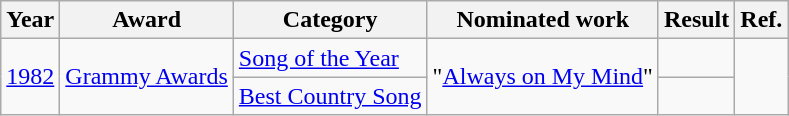<table class="wikitable">
<tr>
<th>Year</th>
<th>Award</th>
<th>Category</th>
<th>Nominated work</th>
<th>Result</th>
<th>Ref.</th>
</tr>
<tr>
<td rowspan="2"><a href='#'>1982</a></td>
<td rowspan="2"><a href='#'>Grammy Awards</a></td>
<td><a href='#'>Song of the Year</a></td>
<td rowspan="2">"<a href='#'>Always on My Mind</a>"</td>
<td></td>
<td align="center" rowspan="2"></td>
</tr>
<tr>
<td><a href='#'>Best Country Song</a></td>
<td></td>
</tr>
</table>
